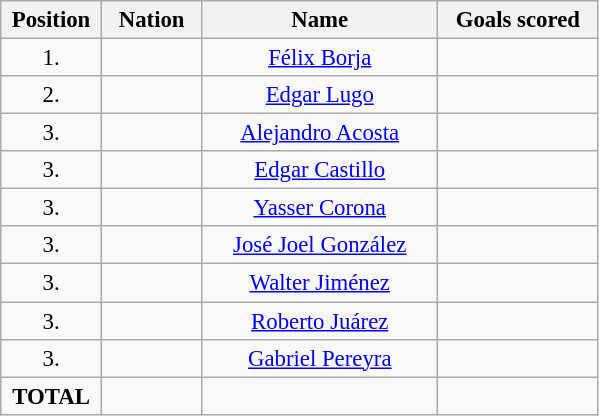<table class="wikitable" style="font-size: 95%; text-align: center;">
<tr>
<th width=60>Position</th>
<th width=60>Nation</th>
<th width=150>Name</th>
<th width=100>Goals scored</th>
</tr>
<tr>
<td>1.</td>
<td></td>
<td><a href='#'>Félix Borja</a></td>
<td></td>
</tr>
<tr>
<td>2.</td>
<td></td>
<td><a href='#'>Edgar Lugo</a></td>
<td></td>
</tr>
<tr>
<td>3.</td>
<td></td>
<td><a href='#'>Alejandro Acosta</a></td>
<td></td>
</tr>
<tr>
<td>3.</td>
<td></td>
<td><a href='#'>Edgar Castillo</a></td>
<td></td>
</tr>
<tr>
<td>3.</td>
<td></td>
<td><a href='#'>Yasser Corona</a></td>
<td></td>
</tr>
<tr>
<td>3.</td>
<td></td>
<td><a href='#'>José Joel González</a></td>
<td></td>
</tr>
<tr>
<td>3.</td>
<td></td>
<td><a href='#'>Walter Jiménez</a></td>
<td></td>
</tr>
<tr>
<td>3.</td>
<td></td>
<td><a href='#'>Roberto Juárez</a></td>
<td></td>
</tr>
<tr>
<td>3.</td>
<td></td>
<td><a href='#'>Gabriel Pereyra</a></td>
<td></td>
</tr>
<tr>
<td><strong>TOTAL</strong></td>
<td></td>
<td></td>
<td></td>
</tr>
</table>
